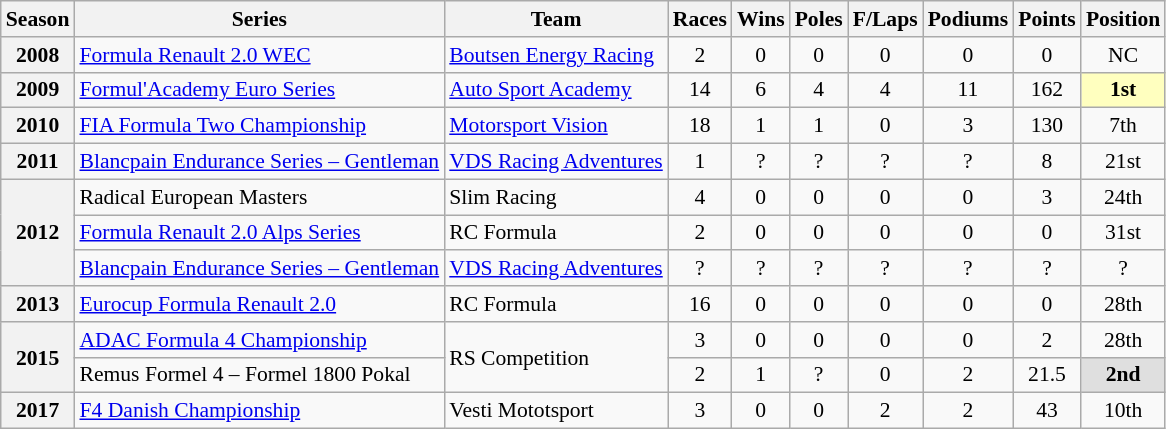<table class="wikitable" style="font-size: 90%; text-align:center">
<tr>
<th>Season</th>
<th>Series</th>
<th>Team</th>
<th>Races</th>
<th>Wins</th>
<th>Poles</th>
<th>F/Laps</th>
<th>Podiums</th>
<th>Points</th>
<th>Position</th>
</tr>
<tr>
<th>2008</th>
<td align=left><a href='#'>Formula Renault 2.0 WEC</a></td>
<td align=left><a href='#'>Boutsen Energy Racing</a></td>
<td>2</td>
<td>0</td>
<td>0</td>
<td>0</td>
<td>0</td>
<td>0</td>
<td>NC</td>
</tr>
<tr>
<th>2009</th>
<td align=left><a href='#'>Formul'Academy Euro Series</a></td>
<td align=left><a href='#'>Auto Sport Academy</a></td>
<td>14</td>
<td>6</td>
<td>4</td>
<td>4</td>
<td>11</td>
<td>162</td>
<td style="background:#FFFFBF;"><strong>1st</strong></td>
</tr>
<tr>
<th>2010</th>
<td align=left><a href='#'>FIA Formula Two Championship</a></td>
<td align=left><a href='#'>Motorsport Vision</a></td>
<td>18</td>
<td>1</td>
<td>1</td>
<td>0</td>
<td>3</td>
<td>130</td>
<td>7th</td>
</tr>
<tr>
<th>2011</th>
<td align=left><a href='#'>Blancpain Endurance Series – Gentleman</a></td>
<td align=left><a href='#'>VDS Racing Adventures</a></td>
<td>1</td>
<td>?</td>
<td>?</td>
<td>?</td>
<td>?</td>
<td>8</td>
<td>21st</td>
</tr>
<tr>
<th rowspan="3">2012</th>
<td align="left">Radical European Masters</td>
<td align="left">Slim Racing</td>
<td>4</td>
<td>0</td>
<td>0</td>
<td>0</td>
<td>0</td>
<td>3</td>
<td>24th</td>
</tr>
<tr>
<td align=left><a href='#'>Formula Renault 2.0 Alps Series</a></td>
<td align=left>RC Formula</td>
<td>2</td>
<td>0</td>
<td>0</td>
<td>0</td>
<td>0</td>
<td>0</td>
<td>31st</td>
</tr>
<tr>
<td align=left nowrap><a href='#'>Blancpain Endurance Series – Gentleman</a></td>
<td align=left nowrap><a href='#'>VDS Racing Adventures</a></td>
<td>?</td>
<td>?</td>
<td>?</td>
<td>?</td>
<td>?</td>
<td>?</td>
<td>?</td>
</tr>
<tr>
<th>2013</th>
<td align=left><a href='#'>Eurocup Formula Renault 2.0</a></td>
<td align=left>RC Formula</td>
<td>16</td>
<td>0</td>
<td>0</td>
<td>0</td>
<td>0</td>
<td>0</td>
<td>28th</td>
</tr>
<tr>
<th rowspan="2">2015</th>
<td align=left><a href='#'>ADAC Formula 4 Championship</a></td>
<td rowspan="2" align="left">RS Competition</td>
<td>3</td>
<td>0</td>
<td>0</td>
<td>0</td>
<td>0</td>
<td>2</td>
<td>28th</td>
</tr>
<tr>
<td align=left>Remus Formel 4 – Formel 1800 Pokal</td>
<td>2</td>
<td>1</td>
<td>?</td>
<td>0</td>
<td>2</td>
<td>21.5</td>
<td style="background:#DFDFDF;"><strong>2nd</strong></td>
</tr>
<tr>
<th>2017</th>
<td align=left><a href='#'>F4 Danish Championship</a></td>
<td align=left>Vesti Mototsport</td>
<td>3</td>
<td>0</td>
<td>0</td>
<td>2</td>
<td>2</td>
<td>43</td>
<td>10th</td>
</tr>
</table>
